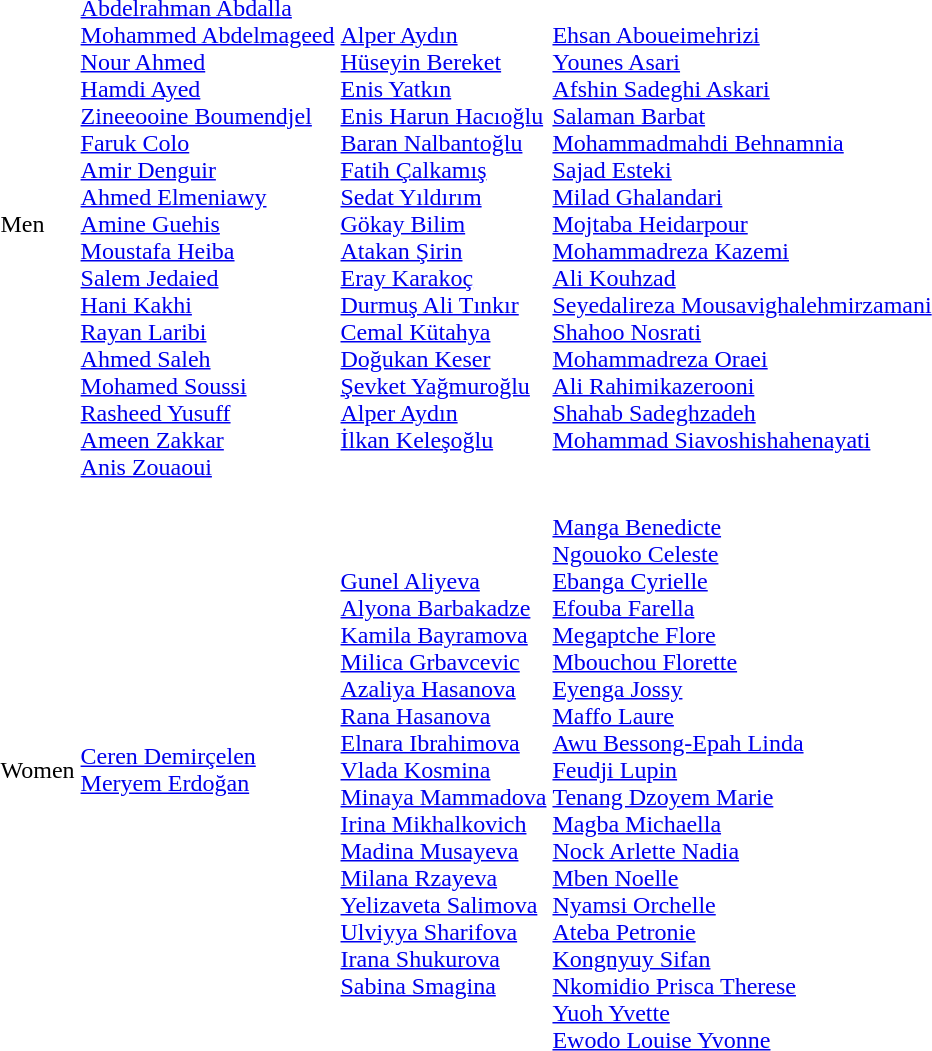<table>
<tr>
<td>Men</td>
<td><br><a href='#'>Abdelrahman Abdalla</a><br><a href='#'>Mohammed Abdelmageed</a><br><a href='#'>Nour Ahmed</a><br><a href='#'>Hamdi Ayed</a><br><a href='#'>Zineeooine Boumendjel</a><br><a href='#'>Faruk Colo</a><br><a href='#'>Amir Denguir</a><br><a href='#'>Ahmed Elmeniawy</a><br><a href='#'>Amine Guehis</a><br><a href='#'>Moustafa Heiba</a><br><a href='#'>Salem Jedaied</a><br><a href='#'>Hani Kakhi</a><br><a href='#'>Rayan Laribi</a><br><a href='#'>Ahmed Saleh</a><br><a href='#'>Mohamed Soussi</a><br><a href='#'>Rasheed Yusuff</a><br><a href='#'>Ameen Zakkar</a><br><a href='#'>Anis Zouaoui</a></td>
<td><br><a href='#'>Alper Aydın</a><br><a href='#'>Hüseyin Bereket</a><br><a href='#'>Enis Yatkın</a><br><a href='#'>Enis Harun Hacıoğlu</a><br><a href='#'>Baran Nalbantoğlu</a><br><a href='#'>Fatih Çalkamış</a><br><a href='#'>Sedat Yıldırım</a><br><a href='#'>Gökay Bilim</a><br><a href='#'>Atakan Şirin</a><br><a href='#'>Eray Karakoç</a><br><a href='#'>Durmuş Ali Tınkır</a><br><a href='#'>Cemal Kütahya</a><br><a href='#'>Doğukan Keser</a><br><a href='#'>Şevket Yağmuroğlu</a><br><a href='#'>Alper Aydın</a><br><a href='#'>İlkan Keleşoğlu</a></td>
<td><br><a href='#'>Ehsan Aboueimehrizi</a><br><a href='#'>Younes Asari</a><br><a href='#'>Afshin Sadeghi Askari</a><br><a href='#'>Salaman Barbat</a><br><a href='#'>Mohammadmahdi Behnamnia</a><br><a href='#'>Sajad Esteki</a><br><a href='#'>Milad Ghalandari</a><br><a href='#'>Mojtaba Heidarpour</a><br><a href='#'>Mohammadreza Kazemi</a><br><a href='#'>Ali Kouhzad</a><br><a href='#'>Seyedalireza Mousavighalehmirzamani</a><br><a href='#'>Shahoo Nosrati</a><br><a href='#'>Mohammadreza Oraei</a><br><a href='#'>Ali Rahimikazerooni</a><br><a href='#'>Shahab Sadeghzadeh</a><br><a href='#'>Mohammad Siavoshishahenayati</a></td>
</tr>
<tr>
<td>Women</td>
<td><a href='#'>Ceren Demirçelen</a><br><a href='#'>Meryem Erdoğan</a></td>
<td><br><a href='#'>Gunel Aliyeva</a><br><a href='#'>Alyona Barbakadze</a><br><a href='#'>Kamila Bayramova</a><br><a href='#'>Milica Grbavcevic</a><br><a href='#'>Azaliya Hasanova</a><br><a href='#'>Rana Hasanova</a><br><a href='#'>Elnara Ibrahimova</a><br><a href='#'>Vlada Kosmina</a><br><a href='#'>Minaya Mammadova</a><br><a href='#'>Irina Mikhalkovich</a><br><a href='#'>Madina Musayeva</a><br><a href='#'>Milana Rzayeva</a><br><a href='#'>Yelizaveta Salimova</a><br><a href='#'>Ulviyya Sharifova</a><br><a href='#'>Irana Shukurova</a><br><a href='#'>Sabina Smagina</a></td>
<td valign=top><br><a href='#'>Manga Benedicte</a><br><a href='#'>Ngouoko Celeste</a><br><a href='#'>Ebanga Cyrielle</a><br><a href='#'>Efouba Farella</a><br><a href='#'>Megaptche Flore</a><br><a href='#'>Mbouchou Florette</a><br><a href='#'>Eyenga Jossy</a><br><a href='#'>Maffo Laure</a><br><a href='#'>Awu Bessong-Epah Linda</a><br><a href='#'>Feudji Lupin</a><br><a href='#'>Tenang Dzoyem Marie</a><br><a href='#'>Magba Michaella</a><br><a href='#'>Nock Arlette Nadia</a><br><a href='#'>Mben Noelle</a><br><a href='#'>Nyamsi Orchelle</a><br><a href='#'>Ateba Petronie</a><br><a href='#'>Kongnyuy Sifan</a><br><a href='#'>Nkomidio Prisca Therese</a><br><a href='#'>Yuoh Yvette</a><br><a href='#'>Ewodo Louise Yvonne</a></td>
</tr>
</table>
